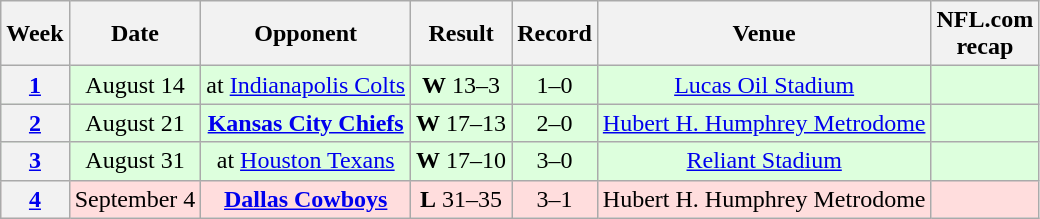<table class="wikitable" style="text-align:center">
<tr>
<th>Week</th>
<th>Date</th>
<th>Opponent</th>
<th>Result</th>
<th>Record</th>
<th>Venue</th>
<th>NFL.com<br>recap</th>
</tr>
<tr bgcolor="#ddffdd">
<th><a href='#'>1</a></th>
<td>August 14</td>
<td>at <a href='#'>Indianapolis Colts</a></td>
<td><strong>W</strong> 13–3</td>
<td>1–0</td>
<td><a href='#'>Lucas Oil Stadium</a></td>
<td></td>
</tr>
<tr bgcolor="#ddffdd">
<th><a href='#'>2</a></th>
<td>August 21</td>
<td><strong><a href='#'>Kansas City Chiefs</a></strong></td>
<td><strong>W</strong> 17–13</td>
<td>2–0</td>
<td><a href='#'>Hubert H. Humphrey Metrodome</a></td>
<td></td>
</tr>
<tr bgcolor="#ddffdd">
<th><a href='#'>3</a></th>
<td>August 31</td>
<td>at <a href='#'>Houston Texans</a></td>
<td><strong>W</strong> 17–10</td>
<td>3–0</td>
<td><a href='#'>Reliant Stadium</a></td>
<td></td>
</tr>
<tr bgcolor="#ffdddd">
<th><a href='#'>4</a></th>
<td>September 4</td>
<td><strong><a href='#'>Dallas Cowboys</a></strong></td>
<td><strong>L</strong> 31–35</td>
<td>3–1</td>
<td>Hubert H. Humphrey Metrodome</td>
<td></td>
</tr>
</table>
